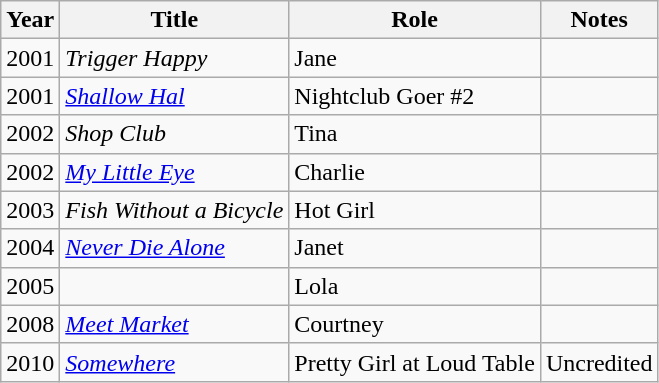<table class="wikitable sortable">
<tr>
<th>Year</th>
<th>Title</th>
<th>Role</th>
<th class="unsortable">Notes</th>
</tr>
<tr>
<td>2001</td>
<td><em>Trigger Happy</em></td>
<td>Jane</td>
<td></td>
</tr>
<tr>
<td>2001</td>
<td><em><a href='#'>Shallow Hal</a></em></td>
<td>Nightclub Goer #2</td>
<td></td>
</tr>
<tr>
<td>2002</td>
<td><em>Shop Club</em></td>
<td>Tina</td>
<td></td>
</tr>
<tr>
<td>2002</td>
<td><em><a href='#'>My Little Eye</a></em></td>
<td>Charlie</td>
<td></td>
</tr>
<tr>
<td>2003</td>
<td><em>Fish Without a Bicycle</em></td>
<td>Hot Girl</td>
<td></td>
</tr>
<tr>
<td>2004</td>
<td><em><a href='#'>Never Die Alone</a></em></td>
<td>Janet</td>
<td></td>
</tr>
<tr>
<td>2005</td>
<td><em></em></td>
<td>Lola</td>
<td></td>
</tr>
<tr>
<td>2008</td>
<td><em><a href='#'>Meet Market</a></em></td>
<td>Courtney</td>
<td></td>
</tr>
<tr>
<td>2010</td>
<td><em><a href='#'>Somewhere</a></em></td>
<td>Pretty Girl at Loud Table</td>
<td>Uncredited</td>
</tr>
</table>
